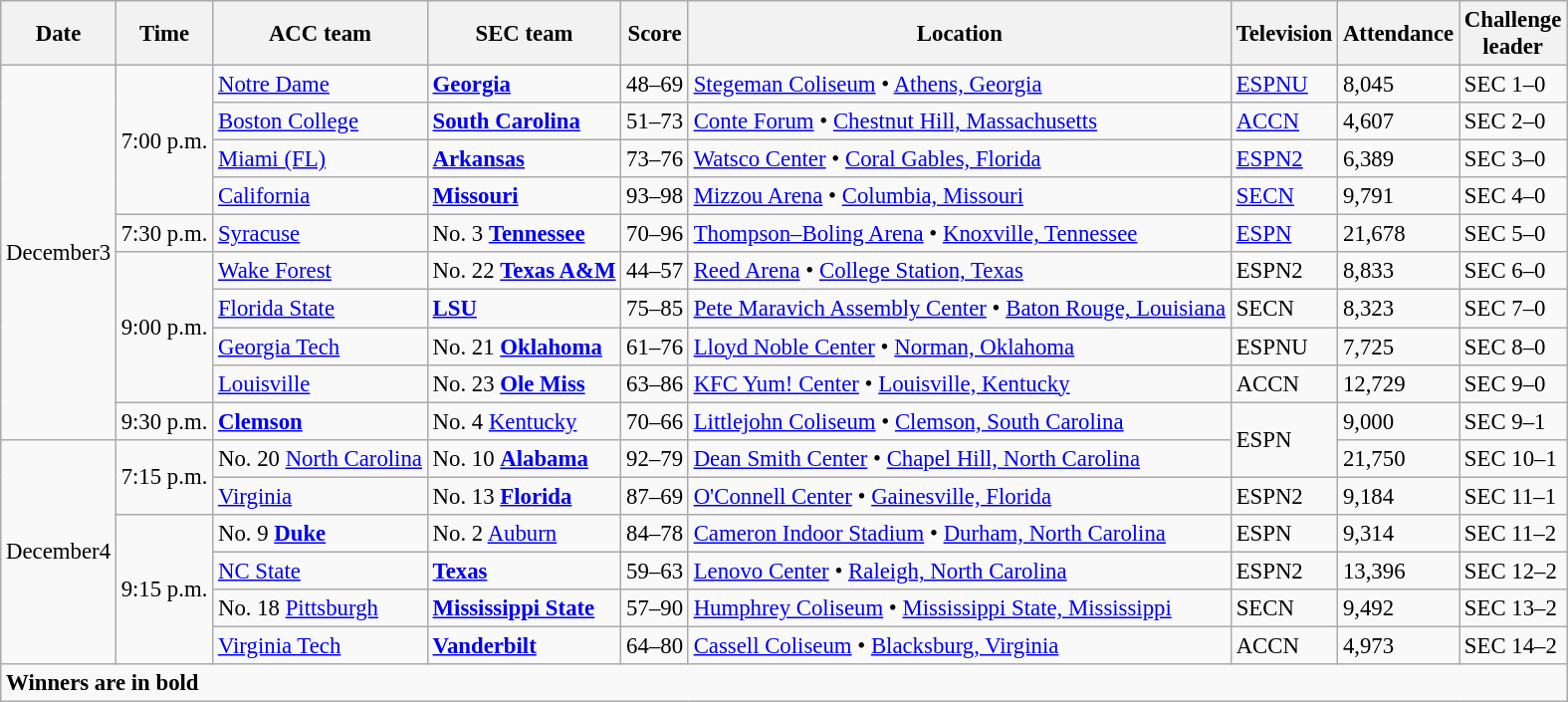<table class="wikitable" style="font-size: 95%">
<tr>
<th>Date</th>
<th>Time</th>
<th>ACC team</th>
<th>SEC team</th>
<th>Score</th>
<th>Location</th>
<th>Television</th>
<th>Attendance</th>
<th>Challenge<br>leader</th>
</tr>
<tr>
<td rowspan=10>December3</td>
<td rowspan="4">7:00 p.m.</td>
<td><a href='#'>Notre Dame</a></td>
<td><a href='#'><strong>Georgia</strong></a></td>
<td>48–69</td>
<td><a href='#'>Stegeman Coliseum</a> • <a href='#'>Athens, Georgia</a></td>
<td><a href='#'>ESPNU</a></td>
<td>8,045</td>
<td>SEC 1–0</td>
</tr>
<tr>
<td><a href='#'>Boston College</a></td>
<td><a href='#'><strong>South Carolina</strong></a></td>
<td>51–73</td>
<td><a href='#'>Conte Forum</a> • <a href='#'>Chestnut Hill, Massachusetts</a></td>
<td><a href='#'>ACCN</a></td>
<td>4,607</td>
<td>SEC 2–0</td>
</tr>
<tr>
<td><a href='#'>Miami (FL)</a></td>
<td><a href='#'><strong>Arkansas</strong></a></td>
<td>73–76</td>
<td><a href='#'>Watsco Center</a> • <a href='#'>Coral Gables, Florida</a></td>
<td><a href='#'>ESPN2</a></td>
<td>6,389</td>
<td>SEC 3–0</td>
</tr>
<tr>
<td><a href='#'>California</a></td>
<td><a href='#'><strong>Missouri</strong></a></td>
<td>93–98</td>
<td><a href='#'>Mizzou Arena</a> • <a href='#'>Columbia, Missouri</a></td>
<td><a href='#'>SECN</a></td>
<td>9,791</td>
<td>SEC 4–0</td>
</tr>
<tr>
<td>7:30 p.m.</td>
<td><a href='#'>Syracuse</a></td>
<td>No. 3 <a href='#'><strong>Tennessee</strong></a></td>
<td>70–96</td>
<td><a href='#'>Thompson–Boling Arena</a> • <a href='#'>Knoxville, Tennessee</a></td>
<td><a href='#'>ESPN</a></td>
<td>21,678</td>
<td>SEC 5–0</td>
</tr>
<tr>
<td rowspan="4">9:00 p.m.</td>
<td><a href='#'>Wake Forest</a></td>
<td>No. 22 <a href='#'><strong>Texas A&M</strong></a></td>
<td>44–57</td>
<td><a href='#'>Reed Arena</a> • <a href='#'>College Station, Texas</a></td>
<td>ESPN2</td>
<td>8,833</td>
<td>SEC 6–0</td>
</tr>
<tr>
<td><a href='#'>Florida State</a></td>
<td><a href='#'><strong>LSU</strong></a></td>
<td>75–85</td>
<td><a href='#'>Pete Maravich Assembly Center</a> • <a href='#'>Baton Rouge, Louisiana</a></td>
<td>SECN</td>
<td>8,323</td>
<td>SEC 7–0</td>
</tr>
<tr>
<td><a href='#'>Georgia Tech</a></td>
<td>No. 21 <a href='#'><strong>Oklahoma</strong></a></td>
<td>61–76</td>
<td><a href='#'>Lloyd Noble Center</a> • <a href='#'>Norman, Oklahoma</a></td>
<td>ESPNU</td>
<td>7,725</td>
<td>SEC 8–0</td>
</tr>
<tr>
<td><a href='#'>Louisville</a></td>
<td>No. 23 <a href='#'><strong>Ole Miss</strong></a></td>
<td>63–86</td>
<td><a href='#'>KFC Yum! Center</a> • <a href='#'>Louisville, Kentucky</a></td>
<td>ACCN</td>
<td>12,729</td>
<td>SEC 9–0</td>
</tr>
<tr>
<td>9:30 p.m.</td>
<td><a href='#'><strong>Clemson</strong></a></td>
<td>No. 4 <a href='#'>Kentucky</a></td>
<td>70–66</td>
<td><a href='#'>Littlejohn Coliseum</a> • <a href='#'>Clemson, South Carolina</a></td>
<td rowspan="2">ESPN</td>
<td>9,000</td>
<td>SEC 9–1</td>
</tr>
<tr>
<td rowspan="6">December4</td>
<td rowspan="2">7:15 p.m.</td>
<td>No. 20 <a href='#'>North Carolina</a></td>
<td>No. 10 <a href='#'><strong>Alabama</strong></a></td>
<td>92–79</td>
<td><a href='#'>Dean Smith Center</a> • <a href='#'>Chapel Hill, North Carolina</a></td>
<td>21,750</td>
<td>SEC 10–1</td>
</tr>
<tr>
<td><a href='#'>Virginia</a></td>
<td>No. 13 <a href='#'><strong>Florida</strong></a></td>
<td>87–69</td>
<td><a href='#'>O'Connell Center</a> • <a href='#'>Gainesville, Florida</a></td>
<td>ESPN2</td>
<td>9,184</td>
<td>SEC 11–1</td>
</tr>
<tr>
<td rowspan="4">9:15 p.m.</td>
<td>No. 9 <a href='#'><strong>Duke</strong></a></td>
<td>No. 2 <a href='#'>Auburn</a></td>
<td>84–78</td>
<td><a href='#'>Cameron Indoor Stadium</a> • <a href='#'>Durham, North Carolina</a></td>
<td>ESPN</td>
<td>9,314</td>
<td>SEC 11–2</td>
</tr>
<tr>
<td><a href='#'>NC State</a></td>
<td><a href='#'><strong>Texas</strong></a></td>
<td>59–63</td>
<td><a href='#'>Lenovo Center</a> • <a href='#'>Raleigh, North Carolina</a></td>
<td>ESPN2</td>
<td>13,396</td>
<td>SEC 12–2</td>
</tr>
<tr>
<td>No. 18 <a href='#'>Pittsburgh</a></td>
<td><a href='#'><strong>Mississippi State</strong></a></td>
<td>57–90</td>
<td><a href='#'>Humphrey Coliseum</a> • <a href='#'>Mississippi State, Mississippi</a></td>
<td>SECN</td>
<td>9,492</td>
<td>SEC 13–2</td>
</tr>
<tr>
<td><a href='#'>Virginia Tech</a></td>
<td><a href='#'><strong>Vanderbilt</strong></a></td>
<td>64–80</td>
<td><a href='#'>Cassell Coliseum</a> • <a href='#'>Blacksburg, Virginia</a></td>
<td>ACCN</td>
<td>4,973</td>
<td>SEC 14–2</td>
</tr>
<tr>
<td colspan=9><strong>Winners are in bold</strong><br></td>
</tr>
</table>
